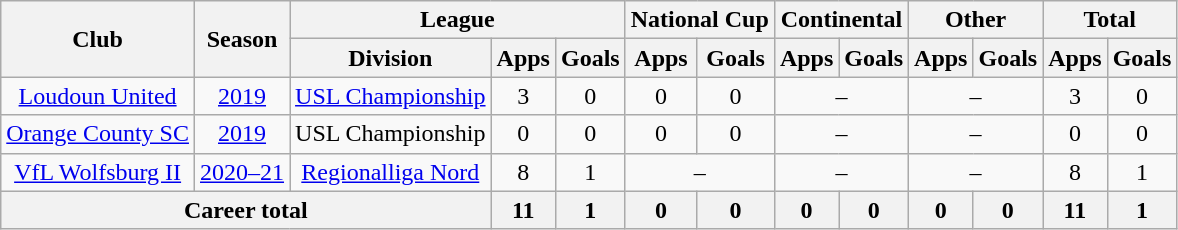<table class="wikitable" style="text-align:center">
<tr>
<th rowspan="2">Club</th>
<th rowspan="2">Season</th>
<th colspan="3">League</th>
<th colspan="2">National Cup</th>
<th colspan="2">Continental</th>
<th colspan="2">Other</th>
<th colspan="2">Total</th>
</tr>
<tr>
<th>Division</th>
<th>Apps</th>
<th>Goals</th>
<th>Apps</th>
<th>Goals</th>
<th>Apps</th>
<th>Goals</th>
<th>Apps</th>
<th>Goals</th>
<th>Apps</th>
<th>Goals</th>
</tr>
<tr>
<td><a href='#'>Loudoun United</a></td>
<td><a href='#'>2019</a></td>
<td><a href='#'>USL Championship</a></td>
<td>3</td>
<td>0</td>
<td>0</td>
<td>0</td>
<td colspan="2">–</td>
<td colspan="2">–</td>
<td>3</td>
<td>0</td>
</tr>
<tr>
<td><a href='#'>Orange County SC</a></td>
<td><a href='#'>2019</a></td>
<td>USL Championship</td>
<td>0</td>
<td>0</td>
<td>0</td>
<td>0</td>
<td colspan="2">–</td>
<td colspan="2">–</td>
<td>0</td>
<td>0</td>
</tr>
<tr>
<td><a href='#'>VfL Wolfsburg II</a></td>
<td><a href='#'>2020–21</a></td>
<td><a href='#'>Regionalliga Nord</a></td>
<td>8</td>
<td>1</td>
<td colspan="2">–</td>
<td colspan="2">–</td>
<td colspan="2">–</td>
<td>8</td>
<td>1</td>
</tr>
<tr>
<th colspan="3">Career total</th>
<th>11</th>
<th>1</th>
<th>0</th>
<th>0</th>
<th>0</th>
<th>0</th>
<th>0</th>
<th>0</th>
<th>11</th>
<th>1</th>
</tr>
</table>
